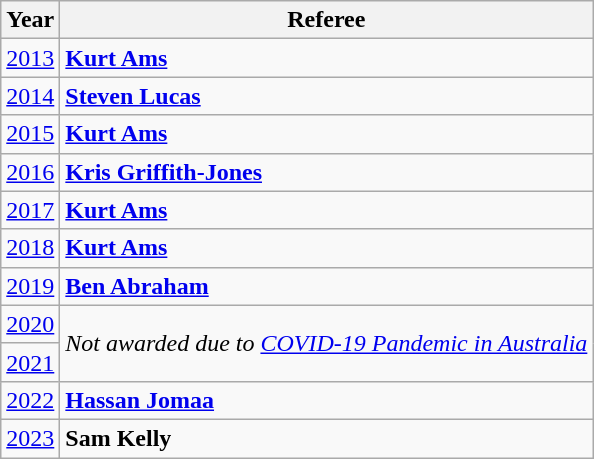<table class="wikitable">
<tr>
<th>Year</th>
<th>Referee</th>
</tr>
<tr>
<td><a href='#'>2013</a></td>
<td><strong><a href='#'>Kurt Ams</a></strong></td>
</tr>
<tr>
<td><a href='#'>2014</a></td>
<td><strong><a href='#'>Steven Lucas</a></strong></td>
</tr>
<tr>
<td><a href='#'>2015</a></td>
<td><strong><a href='#'>Kurt Ams</a></strong></td>
</tr>
<tr>
<td><a href='#'>2016</a></td>
<td><strong><a href='#'>Kris Griffith-Jones</a></strong></td>
</tr>
<tr>
<td><a href='#'>2017</a></td>
<td><strong><a href='#'>Kurt Ams</a></strong></td>
</tr>
<tr>
<td><a href='#'>2018</a></td>
<td><strong><a href='#'>Kurt Ams</a></strong></td>
</tr>
<tr>
<td><a href='#'>2019</a></td>
<td><strong><a href='#'>Ben Abraham</a></strong></td>
</tr>
<tr>
<td><a href='#'>2020</a></td>
<td rowspan=2><em>Not awarded due to <a href='#'>COVID-19 Pandemic in Australia</a></em></td>
</tr>
<tr>
<td><a href='#'>2021</a></td>
</tr>
<tr>
<td><a href='#'>2022</a></td>
<td><strong><a href='#'>Hassan Jomaa</a></strong></td>
</tr>
<tr>
<td><a href='#'>2023</a></td>
<td><strong>Sam Kelly</strong></td>
</tr>
</table>
